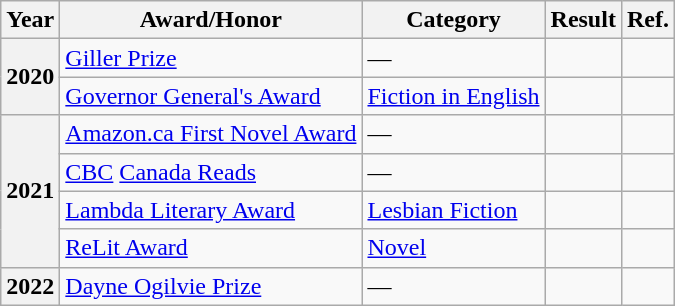<table class="wikitable sortable">
<tr>
<th>Year</th>
<th>Award/Honor</th>
<th>Category</th>
<th>Result</th>
<th>Ref.</th>
</tr>
<tr>
<th rowspan="2">2020</th>
<td><a href='#'>Giller Prize</a></td>
<td>—</td>
<td></td>
<td></td>
</tr>
<tr>
<td><a href='#'>Governor General's Award</a></td>
<td><a href='#'>Fiction in English</a></td>
<td></td>
<td></td>
</tr>
<tr>
<th rowspan="4">2021</th>
<td><a href='#'>Amazon.ca First Novel Award</a></td>
<td>—</td>
<td></td>
<td></td>
</tr>
<tr>
<td><a href='#'>CBC</a> <a href='#'>Canada Reads</a></td>
<td>—</td>
<td></td>
<td></td>
</tr>
<tr>
<td><a href='#'>Lambda Literary Award</a></td>
<td><a href='#'>Lesbian Fiction</a></td>
<td></td>
<td></td>
</tr>
<tr>
<td><a href='#'>ReLit Award</a></td>
<td><a href='#'>Novel</a></td>
<td></td>
<td></td>
</tr>
<tr>
<th>2022</th>
<td><a href='#'>Dayne Ogilvie Prize</a></td>
<td>—</td>
<td></td>
<td></td>
</tr>
</table>
